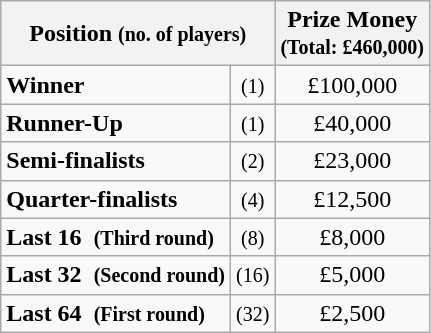<table class="wikitable">
<tr>
<th colspan=2>Position <small>(no. of players)</small></th>
<th>Prize Money<br><small>(Total: £460,000)</small></th>
</tr>
<tr>
<td><strong>Winner</strong></td>
<td align=center><small>(1)</small></td>
<td align=center>£100,000</td>
</tr>
<tr>
<td><strong>Runner-Up</strong></td>
<td align=center><small>(1)</small></td>
<td align=center>£40,000</td>
</tr>
<tr>
<td><strong>Semi-finalists</strong></td>
<td align=center><small>(2)</small></td>
<td align=center>£23,000</td>
</tr>
<tr>
<td><strong>Quarter-finalists</strong></td>
<td align=center><small>(4)</small></td>
<td align=center>£12,500</td>
</tr>
<tr>
<td><strong>Last 16  <small>(Third round)</small></strong></td>
<td align=center><small>(8)</small></td>
<td align=center>£8,000</td>
</tr>
<tr>
<td><strong>Last 32  <small>(Second round)</small></strong></td>
<td align=center><small>(16)</small></td>
<td align=center>£5,000</td>
</tr>
<tr>
<td><strong>Last 64  <small>(First round)</small></strong></td>
<td align=center><small>(32)</small></td>
<td align=center>£2,500</td>
</tr>
</table>
